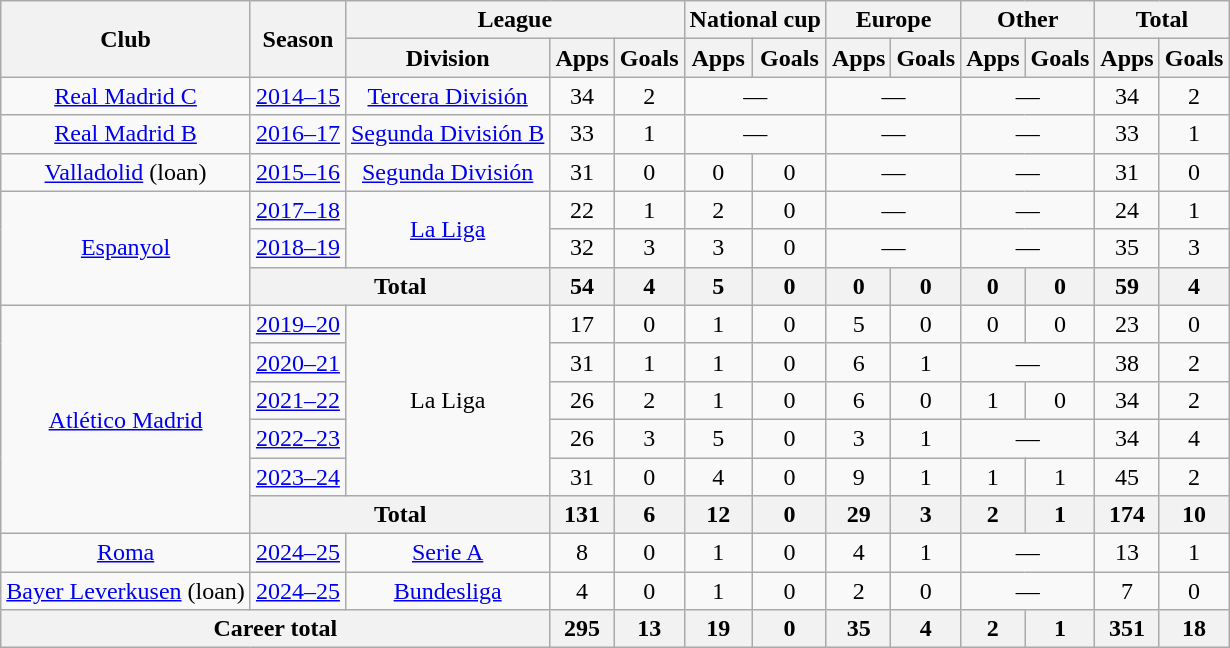<table class="wikitable" style="text-align:center">
<tr>
<th rowspan="2">Club</th>
<th rowspan="2">Season</th>
<th colspan="3">League</th>
<th colspan="2">National cup</th>
<th colspan="2">Europe</th>
<th colspan="2">Other</th>
<th colspan="2">Total</th>
</tr>
<tr>
<th>Division</th>
<th>Apps</th>
<th>Goals</th>
<th>Apps</th>
<th>Goals</th>
<th>Apps</th>
<th>Goals</th>
<th>Apps</th>
<th>Goals</th>
<th>Apps</th>
<th>Goals</th>
</tr>
<tr>
<td><a href='#'>Real Madrid C</a></td>
<td><a href='#'>2014–15</a></td>
<td><a href='#'>Tercera División</a></td>
<td>34</td>
<td>2</td>
<td colspan="2">—</td>
<td colspan="2">—</td>
<td colspan="2">—</td>
<td>34</td>
<td>2</td>
</tr>
<tr>
<td><a href='#'>Real Madrid B</a></td>
<td><a href='#'>2016–17</a></td>
<td><a href='#'>Segunda División B</a></td>
<td>33</td>
<td>1</td>
<td colspan="2">—</td>
<td colspan="2">—</td>
<td colspan="2">—</td>
<td>33</td>
<td>1</td>
</tr>
<tr>
<td><a href='#'>Valladolid</a> (loan)</td>
<td><a href='#'>2015–16</a></td>
<td><a href='#'>Segunda División</a></td>
<td>31</td>
<td>0</td>
<td>0</td>
<td>0</td>
<td colspan="2">—</td>
<td colspan="2">—</td>
<td>31</td>
<td>0</td>
</tr>
<tr>
<td rowspan="3"><a href='#'>Espanyol</a></td>
<td><a href='#'>2017–18</a></td>
<td rowspan="2"><a href='#'>La Liga</a></td>
<td>22</td>
<td>1</td>
<td>2</td>
<td>0</td>
<td colspan="2">—</td>
<td colspan="2">—</td>
<td>24</td>
<td>1</td>
</tr>
<tr>
<td><a href='#'>2018–19</a></td>
<td>32</td>
<td>3</td>
<td>3</td>
<td>0</td>
<td colspan="2">—</td>
<td colspan="2">—</td>
<td>35</td>
<td>3</td>
</tr>
<tr>
<th colspan="2">Total</th>
<th>54</th>
<th>4</th>
<th>5</th>
<th>0</th>
<th>0</th>
<th>0</th>
<th>0</th>
<th>0</th>
<th>59</th>
<th>4</th>
</tr>
<tr>
<td rowspan="6"><a href='#'>Atlético Madrid</a></td>
<td><a href='#'>2019–20</a></td>
<td rowspan="5">La Liga</td>
<td>17</td>
<td>0</td>
<td>1</td>
<td>0</td>
<td>5</td>
<td>0</td>
<td>0</td>
<td>0</td>
<td>23</td>
<td>0</td>
</tr>
<tr>
<td><a href='#'>2020–21</a></td>
<td>31</td>
<td>1</td>
<td>1</td>
<td>0</td>
<td>6</td>
<td>1</td>
<td colspan="2">—</td>
<td>38</td>
<td>2</td>
</tr>
<tr>
<td><a href='#'>2021–22</a></td>
<td>26</td>
<td>2</td>
<td>1</td>
<td>0</td>
<td>6</td>
<td>0</td>
<td>1</td>
<td>0</td>
<td>34</td>
<td>2</td>
</tr>
<tr>
<td><a href='#'>2022–23</a></td>
<td>26</td>
<td>3</td>
<td>5</td>
<td>0</td>
<td>3</td>
<td>1</td>
<td colspan="2">—</td>
<td>34</td>
<td>4</td>
</tr>
<tr>
<td><a href='#'>2023–24</a></td>
<td>31</td>
<td>0</td>
<td>4</td>
<td>0</td>
<td>9</td>
<td>1</td>
<td>1</td>
<td>1</td>
<td>45</td>
<td>2</td>
</tr>
<tr>
<th colspan="2">Total</th>
<th>131</th>
<th>6</th>
<th>12</th>
<th>0</th>
<th>29</th>
<th>3</th>
<th>2</th>
<th>1</th>
<th>174</th>
<th>10</th>
</tr>
<tr>
<td><a href='#'>Roma</a></td>
<td><a href='#'>2024–25</a></td>
<td><a href='#'>Serie A</a></td>
<td>8</td>
<td>0</td>
<td>1</td>
<td>0</td>
<td>4</td>
<td>1</td>
<td colspan="2">—</td>
<td>13</td>
<td>1</td>
</tr>
<tr>
<td><a href='#'>Bayer Leverkusen</a> (loan)</td>
<td><a href='#'>2024–25</a></td>
<td><a href='#'>Bundesliga</a></td>
<td>4</td>
<td>0</td>
<td>1</td>
<td>0</td>
<td>2</td>
<td>0</td>
<td colspan="2">—</td>
<td>7</td>
<td>0</td>
</tr>
<tr>
<th colspan="3">Career total</th>
<th>295</th>
<th>13</th>
<th>19</th>
<th>0</th>
<th>35</th>
<th>4</th>
<th>2</th>
<th>1</th>
<th>351</th>
<th>18</th>
</tr>
</table>
